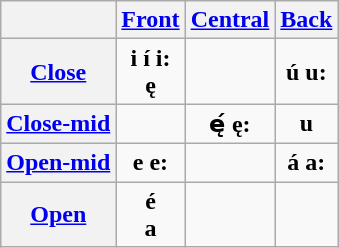<table class="wikitable" style=text-align:center>
<tr>
<th></th>
<th><a href='#'>Front</a></th>
<th><a href='#'>Central</a></th>
<th><a href='#'>Back</a></th>
</tr>
<tr>
<th><a href='#'>Close</a></th>
<td><strong>i</strong>  <strong>í</strong>  <strong>i:</strong> <br> <strong>ę</strong> </td>
<td></td>
<td><strong>ú</strong>  <strong>u:</strong> </td>
</tr>
<tr>
<th><a href='#'>Close-mid</a></th>
<td></td>
<td><strong>ę́</strong>  <strong>ę:</strong> </td>
<td><strong>u</strong> </td>
</tr>
<tr>
<th><a href='#'>Open-mid</a></th>
<td><strong>e</strong>  <strong>e:</strong> </td>
<td></td>
<td><strong>á</strong>  <strong>a:</strong> </td>
</tr>
<tr>
<th><a href='#'>Open</a></th>
<td><strong>é</strong> <br> <strong>a</strong> </td>
<td></td>
<td></td>
</tr>
</table>
